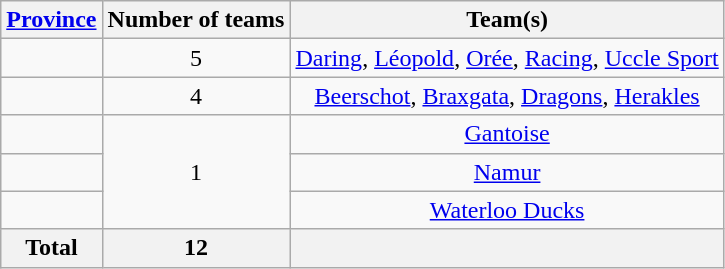<table class="wikitable" style="text-align:center">
<tr>
<th><a href='#'>Province</a></th>
<th>Number of teams</th>
<th>Team(s)</th>
</tr>
<tr>
<td align="left"></td>
<td>5</td>
<td><a href='#'>Daring</a>, <a href='#'>Léopold</a>, <a href='#'>Orée</a>, <a href='#'>Racing</a>, <a href='#'>Uccle Sport</a></td>
</tr>
<tr>
<td align="left"></td>
<td>4</td>
<td><a href='#'>Beerschot</a>, <a href='#'>Braxgata</a>, <a href='#'>Dragons</a>, <a href='#'>Herakles</a></td>
</tr>
<tr>
<td align="left"></td>
<td rowspan=3>1</td>
<td><a href='#'>Gantoise</a></td>
</tr>
<tr>
<td align=left></td>
<td><a href='#'>Namur</a></td>
</tr>
<tr>
<td align=left></td>
<td><a href='#'>Waterloo Ducks</a></td>
</tr>
<tr>
<th>Total</th>
<th>12</th>
<th></th>
</tr>
</table>
